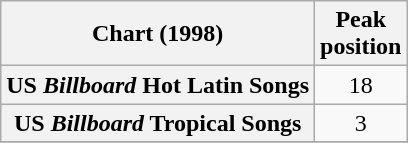<table class="wikitable sortable plainrowheaders">
<tr>
<th>Chart (1998)</th>
<th>Peak<br>position</th>
</tr>
<tr>
<th scope=row>US <em>Billboard</em> Hot Latin Songs</th>
<td style="text-align:center;">18</td>
</tr>
<tr>
<th scope=row>US <em>Billboard</em> Tropical Songs</th>
<td style="text-align:center;">3</td>
</tr>
<tr>
</tr>
</table>
